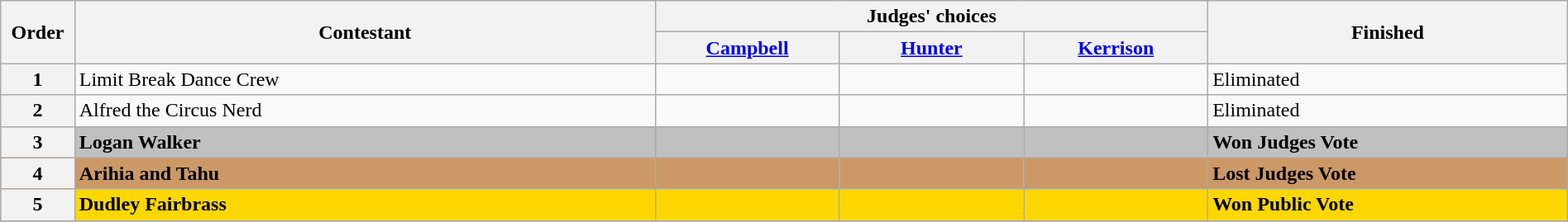<table class="wikitable" width="100%">
<tr>
<th rowspan=2 width="1%">Order</th>
<th rowspan=2 width="21%">Contestant</th>
<th colspan=3 width="20%">Judges' choices</th>
<th rowspan=2 width="13%">Finished</th>
</tr>
<tr>
<th width="70"><a href='#'>Campbell</a></th>
<th width="70"><a href='#'>Hunter</a></th>
<th width="70"><a href='#'>Kerrison</a></th>
</tr>
<tr>
<th>1</th>
<td>Limit Break Dance Crew</td>
<td></td>
<td style="text-align:center;"></td>
<td></td>
<td>Eliminated</td>
</tr>
<tr>
<th>2</th>
<td>Alfred the Circus Nerd</td>
<td></td>
<td></td>
<td></td>
<td>Eliminated</td>
</tr>
<tr style="background:silver;">
<th>3</th>
<td><strong>Logan Walker</strong></td>
<td style="text-align: center;"></td>
<td style="text-align: center;"></td>
<td></td>
<td><strong>Won Judges Vote</strong></td>
</tr>
<tr style="background:#c96;">
<th>4</th>
<td><strong>Arihia and Tahu</strong></td>
<td></td>
<td></td>
<td></td>
<td><strong>Lost Judges Vote</strong></td>
</tr>
<tr style="background:gold;">
<th>5</th>
<td><strong>Dudley Fairbrass</strong></td>
<td></td>
<td></td>
<td></td>
<td><strong>Won Public Vote</strong></td>
</tr>
<tr>
</tr>
</table>
